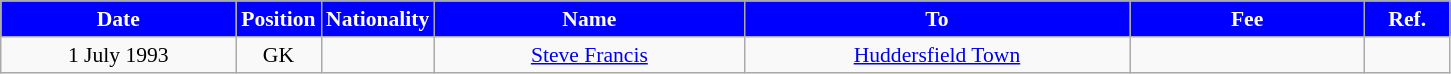<table class="wikitable"  style="text-align:center; font-size:90%; ">
<tr>
<th style="background:#00f; color:white; width:150px;">Date</th>
<th style="background:#00f; color:white; width:50px;">Position</th>
<th style="background:#00f; color:white; width:50px;">Nationality</th>
<th style="background:#00f; color:white; width:200px;">Name</th>
<th style="background:#00f; color:white; width:250px;">To</th>
<th style="background:#00f; color:white; width:150px;">Fee</th>
<th style="background:#00f; color:white; width:50px;">Ref.</th>
</tr>
<tr>
<td>1 July 1993</td>
<td>GK</td>
<td></td>
<td><a href='#'>Steve Francis</a></td>
<td><a href='#'>Huddersfield Town</a></td>
<td></td>
<td></td>
</tr>
</table>
